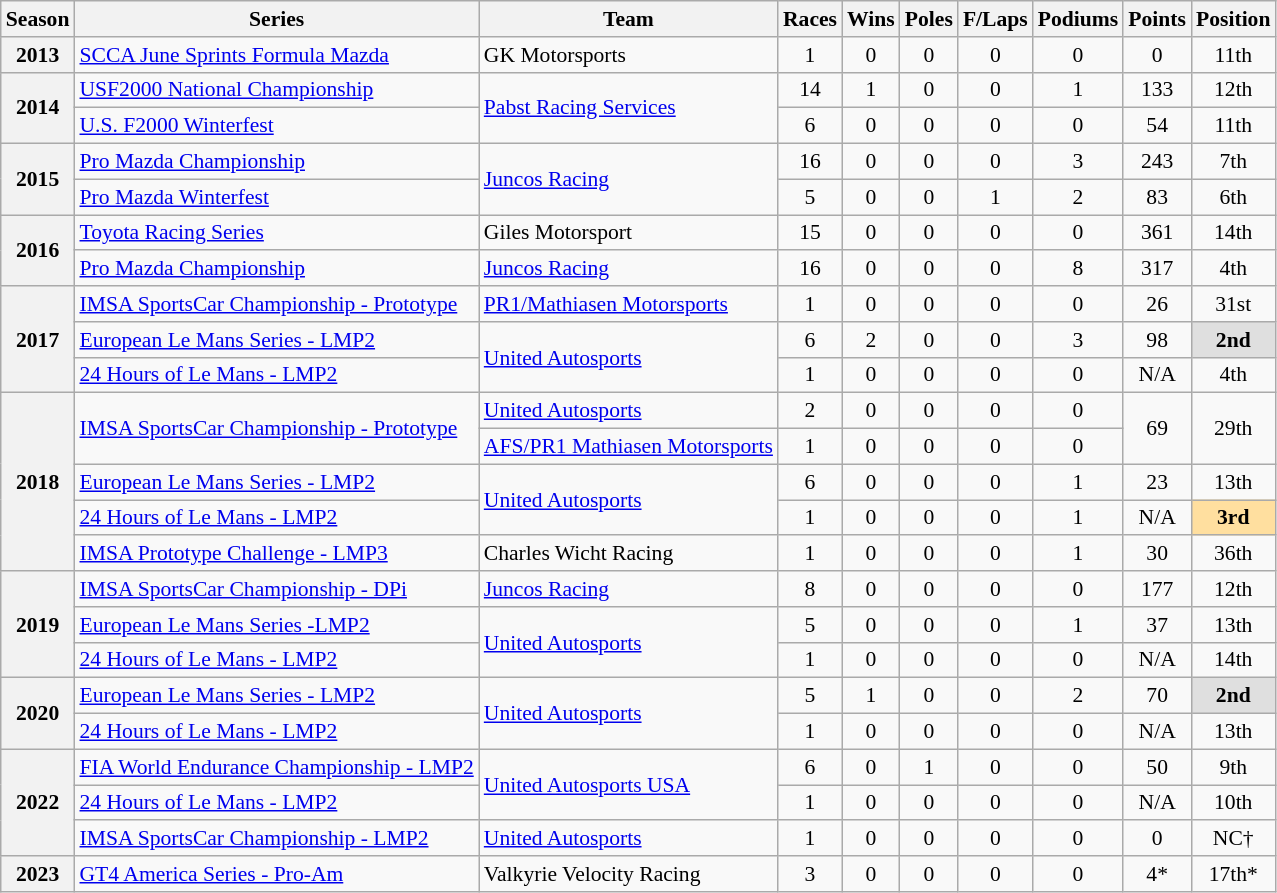<table class="wikitable" style="font-size: 90%; text-align:center">
<tr>
<th>Season</th>
<th>Series</th>
<th>Team</th>
<th>Races</th>
<th>Wins</th>
<th>Poles</th>
<th>F/Laps</th>
<th>Podiums</th>
<th>Points</th>
<th>Position</th>
</tr>
<tr>
<th rowspan=1>2013</th>
<td align=left><a href='#'>SCCA June Sprints Formula Mazda</a></td>
<td align=left rowspan=1>GK Motorsports</td>
<td>1</td>
<td>0</td>
<td>0</td>
<td>0</td>
<td>0</td>
<td>0</td>
<td>11th</td>
</tr>
<tr>
<th rowspan="2">2014</th>
<td align=left><a href='#'>USF2000 National Championship</a></td>
<td rowspan="2" align="left"><a href='#'>Pabst Racing Services</a></td>
<td>14</td>
<td>1</td>
<td>0</td>
<td>0</td>
<td>1</td>
<td>133</td>
<td>12th</td>
</tr>
<tr>
<td align=left><a href='#'>U.S. F2000 Winterfest</a></td>
<td>6</td>
<td>0</td>
<td>0</td>
<td>0</td>
<td>0</td>
<td>54</td>
<td>11th</td>
</tr>
<tr>
<th rowspan="2">2015</th>
<td align="left"><a href='#'>Pro Mazda Championship</a></td>
<td rowspan="2" align="left"><a href='#'>Juncos Racing</a></td>
<td>16</td>
<td>0</td>
<td>0</td>
<td>0</td>
<td>3</td>
<td>243</td>
<td>7th</td>
</tr>
<tr>
<td align=left><a href='#'>Pro Mazda Winterfest</a></td>
<td>5</td>
<td>0</td>
<td>0</td>
<td>1</td>
<td>2</td>
<td>83</td>
<td>6th</td>
</tr>
<tr>
<th rowspan="2">2016</th>
<td align="left"><a href='#'>Toyota Racing Series</a></td>
<td rowspan="1" align="left">Giles Motorsport</td>
<td>15</td>
<td>0</td>
<td>0</td>
<td>0</td>
<td>0</td>
<td>361</td>
<td>14th</td>
</tr>
<tr>
<td align="left"><a href='#'>Pro Mazda Championship</a></td>
<td rowspan="1" align="left"><a href='#'>Juncos Racing</a></td>
<td>16</td>
<td>0</td>
<td>0</td>
<td>0</td>
<td>8</td>
<td>317</td>
<td>4th</td>
</tr>
<tr>
<th rowspan="3">2017</th>
<td align="left"><a href='#'>IMSA SportsCar Championship - Prototype</a></td>
<td rowspan="1" align="left"><a href='#'>PR1/Mathiasen Motorsports</a></td>
<td>1</td>
<td>0</td>
<td>0</td>
<td>0</td>
<td>0</td>
<td>26</td>
<td>31st</td>
</tr>
<tr>
<td align="left"><a href='#'>European Le Mans Series - LMP2</a></td>
<td rowspan="2" align="left"><a href='#'>United Autosports</a></td>
<td>6</td>
<td>2</td>
<td>0</td>
<td>0</td>
<td>3</td>
<td>98</td>
<td style="background:#DFDFDF;"><strong>2nd</strong></td>
</tr>
<tr>
<td align=left><a href='#'>24 Hours of Le Mans - LMP2</a></td>
<td>1</td>
<td>0</td>
<td>0</td>
<td>0</td>
<td>0</td>
<td>N/A</td>
<td>4th</td>
</tr>
<tr>
<th rowspan="5">2018</th>
<td rowspan="2" align=left><a href='#'>IMSA SportsCar Championship - Prototype</a></td>
<td align=left><a href='#'>United Autosports</a></td>
<td>2</td>
<td>0</td>
<td>0</td>
<td>0</td>
<td>0</td>
<td rowspan="2">69</td>
<td rowspan="2">29th</td>
</tr>
<tr>
<td rowspan="1" align="left"><a href='#'>AFS/PR1 Mathiasen Motorsports</a></td>
<td>1</td>
<td>0</td>
<td>0</td>
<td>0</td>
<td>0</td>
</tr>
<tr>
<td align="left"><a href='#'>European Le Mans Series - LMP2</a></td>
<td rowspan="2" align=left><a href='#'>United Autosports</a></td>
<td>6</td>
<td>0</td>
<td>0</td>
<td>0</td>
<td>1</td>
<td>23</td>
<td>13th</td>
</tr>
<tr>
<td align=left><a href='#'>24 Hours of Le Mans - LMP2</a></td>
<td>1</td>
<td>0</td>
<td>0</td>
<td>0</td>
<td>1</td>
<td>N/A</td>
<td style="background:#FFDF9F;"><strong>3rd</strong></td>
</tr>
<tr>
<td align="left"><a href='#'>IMSA Prototype Challenge - LMP3</a></td>
<td rowspan="1" align="left">Charles Wicht Racing</td>
<td>1</td>
<td>0</td>
<td>0</td>
<td>0</td>
<td>1</td>
<td>30</td>
<td>36th</td>
</tr>
<tr>
<th rowspan="3">2019</th>
<td align="left"><a href='#'>IMSA SportsCar Championship - DPi</a></td>
<td rowspan="1" align="left"><a href='#'>Juncos Racing</a></td>
<td>8</td>
<td>0</td>
<td>0</td>
<td>0</td>
<td>0</td>
<td>177</td>
<td>12th</td>
</tr>
<tr>
<td align=left><a href='#'>European Le Mans Series -LMP2</a></td>
<td rowspan="2" align=left><a href='#'>United Autosports</a></td>
<td>5</td>
<td>0</td>
<td>0</td>
<td>0</td>
<td>1</td>
<td>37</td>
<td>13th</td>
</tr>
<tr>
<td align=left><a href='#'>24 Hours of Le Mans - LMP2</a></td>
<td>1</td>
<td>0</td>
<td>0</td>
<td>0</td>
<td>0</td>
<td>N/A</td>
<td>14th</td>
</tr>
<tr>
<th rowspan="2">2020</th>
<td align=left><a href='#'>European Le Mans Series - LMP2</a></td>
<td rowspan="2" align=left><a href='#'>United Autosports</a></td>
<td>5</td>
<td>1</td>
<td>0</td>
<td>0</td>
<td>2</td>
<td>70</td>
<td style="background:#DFDFDF;"><strong>2nd</strong></td>
</tr>
<tr>
<td align=left><a href='#'>24 Hours of Le Mans - LMP2</a></td>
<td>1</td>
<td>0</td>
<td>0</td>
<td>0</td>
<td>0</td>
<td>N/A</td>
<td>13th</td>
</tr>
<tr>
<th rowspan="3">2022</th>
<td align=left><a href='#'>FIA World Endurance Championship - LMP2</a></td>
<td rowspan="2" align="left"><a href='#'>United Autosports USA</a></td>
<td>6</td>
<td>0</td>
<td>1</td>
<td>0</td>
<td>0</td>
<td>50</td>
<td>9th</td>
</tr>
<tr>
<td align=left><a href='#'>24 Hours of Le Mans - LMP2</a></td>
<td>1</td>
<td>0</td>
<td>0</td>
<td>0</td>
<td>0</td>
<td>N/A</td>
<td>10th</td>
</tr>
<tr>
<td align=left><a href='#'>IMSA SportsCar Championship - LMP2</a></td>
<td align=left><a href='#'>United Autosports</a></td>
<td>1</td>
<td>0</td>
<td>0</td>
<td>0</td>
<td>0</td>
<td>0</td>
<td>NC†</td>
</tr>
<tr>
<th>2023</th>
<td align=left><a href='#'>GT4 America Series - Pro-Am</a></td>
<td align=left>Valkyrie Velocity Racing</td>
<td>3</td>
<td>0</td>
<td>0</td>
<td>0</td>
<td>0</td>
<td>4*</td>
<td>17th*</td>
</tr>
</table>
